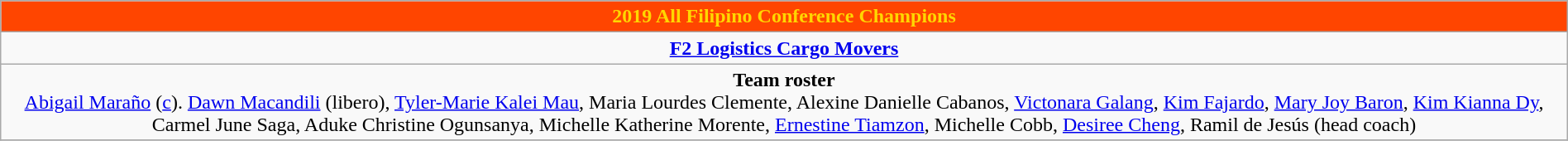<table class=wikitable style="text-align:center; margin:auto;">
<tr>
<th style="background:#FF4500; color:#FFD700;">2019 All Filipino Conference Champions</th>
</tr>
<tr>
<td><strong><a href='#'>F2 Logistics Cargo Movers</a></strong></td>
</tr>
<tr>
<td><strong>Team roster</strong> <br> <a href='#'>Abigail Maraño</a> (<a href='#'>c</a>). <a href='#'>Dawn Macandili</a> (libero), <a href='#'>Tyler-Marie Kalei Mau</a>, Maria Lourdes Clemente, Alexine Danielle Cabanos, <a href='#'>Victonara Galang</a>, <a href='#'>Kim Fajardo</a>, <a href='#'>Mary Joy Baron</a>, <a href='#'>Kim Kianna Dy</a>, Carmel June Saga, Aduke Christine Ogunsanya, Michelle Katherine Morente, <a href='#'>Ernestine Tiamzon</a>, Michelle Cobb, <a href='#'>Desiree Cheng</a>, Ramil de Jesús (head coach)</td>
</tr>
<tr>
</tr>
</table>
